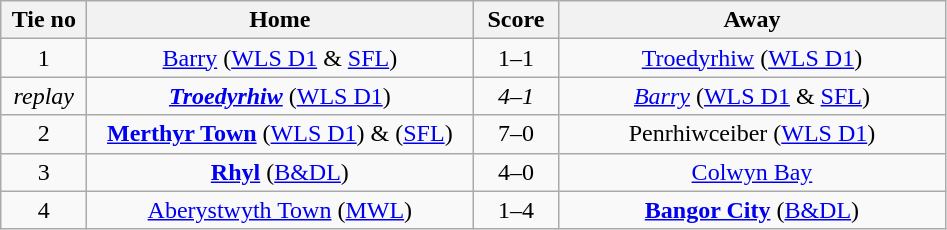<table class="wikitable" style="text-align:center">
<tr>
<th width=50>Tie no</th>
<th width=250>Home</th>
<th width=50>Score</th>
<th width=250>Away</th>
</tr>
<tr>
<td>1</td>
<td><a href='#'>Barry</a> (<a href='#'>WLS D1</a> & <a href='#'>SFL</a>)</td>
<td>1–1</td>
<td><a href='#'>Troedyrhiw</a> (<a href='#'>WLS D1</a>)</td>
</tr>
<tr>
<td><em>replay</em></td>
<td><strong><em><a href='#'>Troedyrhiw</a></em></strong> (<a href='#'>WLS D1</a>)</td>
<td><em>4–1</em></td>
<td><em><a href='#'>Barry</a> </em>(<a href='#'>WLS D1</a> & <a href='#'>SFL</a>)</td>
</tr>
<tr>
<td>2</td>
<td><strong><a href='#'>Merthyr Town</a></strong> (<a href='#'>WLS D1</a>) & (<a href='#'>SFL</a>)</td>
<td>7–0</td>
<td>Penrhiwceiber (<a href='#'>WLS D1</a>)</td>
</tr>
<tr>
<td>3</td>
<td><strong><a href='#'>Rhyl</a></strong> (<a href='#'>B&DL</a>)</td>
<td>4–0</td>
<td><a href='#'>Colwyn Bay</a></td>
</tr>
<tr>
<td>4</td>
<td><a href='#'>Aberystwyth Town</a> (<a href='#'>MWL</a>)</td>
<td>1–4</td>
<td><strong><a href='#'>Bangor City</a></strong> (<a href='#'>B&DL</a>)</td>
</tr>
</table>
